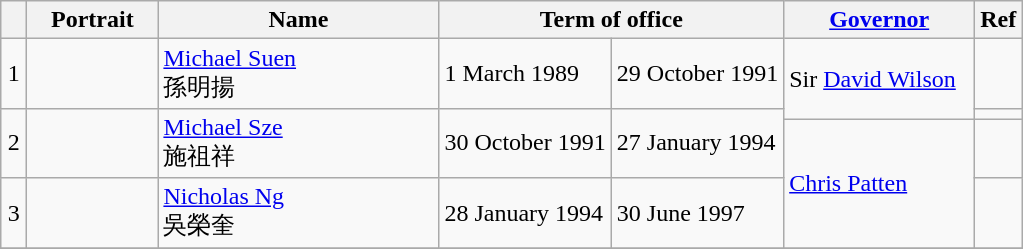<table class="wikitable"  style="text-align:left">
<tr>
<th width=10px></th>
<th width=80px>Portrait</th>
<th width=180px>Name</th>
<th width=180px colspan=2>Term of office</th>
<th width=120px><a href='#'>Governor</a></th>
<th>Ref</th>
</tr>
<tr>
<td align=center>1</td>
<td></td>
<td><a href='#'>Michael Suen</a><br>孫明揚</td>
<td>1 March 1989</td>
<td>29 October 1991</td>
<td rowspan=2>Sir <a href='#'>David Wilson</a></td>
<td></td>
</tr>
<tr>
<td align=center  rowspan=2>2</td>
<td rowspan=2></td>
<td rowspan=2><a href='#'>Michael Sze</a><br>施祖祥</td>
<td rowspan=2>30 October 1991</td>
<td rowspan=2>27 January 1994</td>
<td></td>
</tr>
<tr>
<td rowspan=2><a href='#'>Chris Patten</a></td>
<td></td>
</tr>
<tr>
<td align=center>3</td>
<td></td>
<td><a href='#'>Nicholas Ng</a><br>吳榮奎</td>
<td>28 January 1994</td>
<td>30 June 1997</td>
<td></td>
</tr>
<tr>
</tr>
</table>
